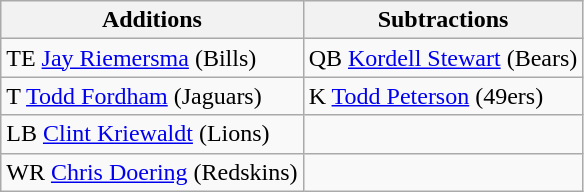<table class="wikitable">
<tr>
<th>Additions</th>
<th>Subtractions</th>
</tr>
<tr>
<td>TE <a href='#'>Jay Riemersma</a> (Bills)</td>
<td>QB <a href='#'>Kordell Stewart</a> (Bears)</td>
</tr>
<tr>
<td>T <a href='#'>Todd Fordham</a> (Jaguars)</td>
<td>K <a href='#'>Todd Peterson</a> (49ers)</td>
</tr>
<tr>
<td>LB <a href='#'>Clint Kriewaldt</a> (Lions)</td>
<td></td>
</tr>
<tr>
<td>WR <a href='#'>Chris Doering</a> (Redskins)</td>
<td></td>
</tr>
</table>
